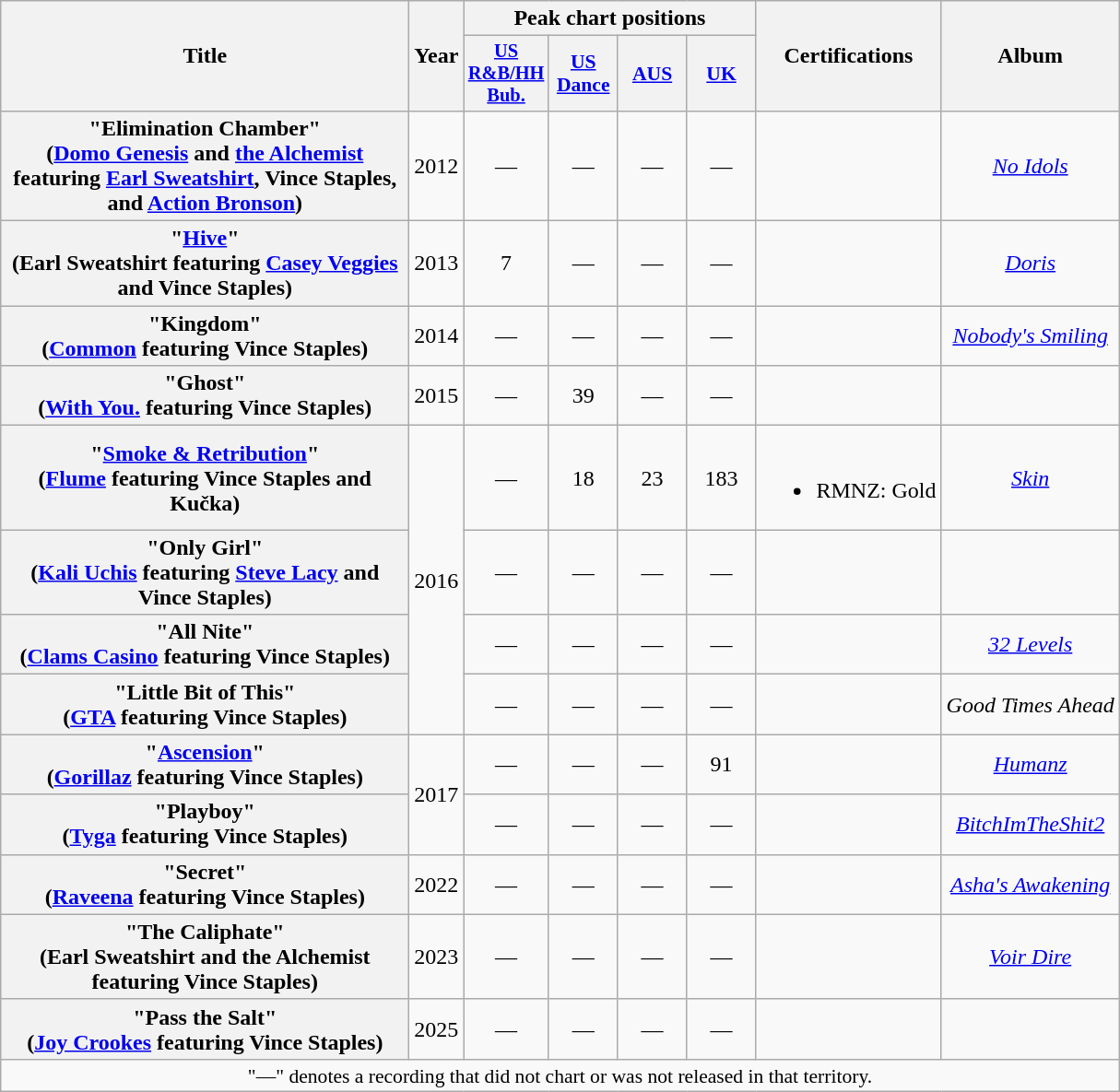<table class="wikitable plainrowheaders" style="text-align:center;">
<tr>
<th scope="col" rowspan="2" style="width:18em;">Title</th>
<th scope="col" rowspan="2">Year</th>
<th scope="col" colspan="4">Peak chart positions</th>
<th scope="col" rowspan="2">Certifications</th>
<th scope="col" rowspan="2">Album</th>
</tr>
<tr>
<th scope="col" style="width:3em;font-size:85%;"><a href='#'>US<br>R&B/HH<br>Bub.</a><br></th>
<th scope="col" style="width:3em;font-size:90%;"><a href='#'>US<br>Dance</a><br></th>
<th scope="col" style="width:3em;font-size:90%;"><a href='#'>AUS</a><br></th>
<th scope="col" style="width:3em;font-size:90%;"><a href='#'>UK</a><br></th>
</tr>
<tr>
<th scope="row">"Elimination Chamber"<br><span>(<a href='#'>Domo Genesis</a> and <a href='#'>the Alchemist</a> featuring <a href='#'>Earl Sweatshirt</a>, Vince Staples, and <a href='#'>Action Bronson</a>)</span></th>
<td>2012</td>
<td>—</td>
<td>—</td>
<td>—</td>
<td>—</td>
<td></td>
<td><em><a href='#'>No Idols</a></em></td>
</tr>
<tr>
<th scope="row">"<a href='#'>Hive</a>"<br><span>(Earl Sweatshirt featuring <a href='#'>Casey Veggies</a> and Vince Staples)</span></th>
<td>2013</td>
<td>7</td>
<td>—</td>
<td>—</td>
<td>—</td>
<td></td>
<td><em><a href='#'>Doris</a></em></td>
</tr>
<tr>
<th scope="row">"Kingdom"<br><span>(<a href='#'>Common</a> featuring Vince Staples)</span></th>
<td>2014</td>
<td>—</td>
<td>—</td>
<td>—</td>
<td>—</td>
<td></td>
<td><em><a href='#'>Nobody's Smiling</a></em></td>
</tr>
<tr>
<th scope="row">"Ghost"<br><span>(<a href='#'>With You.</a> featuring Vince Staples)</span></th>
<td>2015</td>
<td>—</td>
<td>39</td>
<td>—</td>
<td>—</td>
<td></td>
<td></td>
</tr>
<tr>
<th scope="row">"<a href='#'>Smoke & Retribution</a>"<br><span>(<a href='#'>Flume</a> featuring Vince Staples and Kučka)</span></th>
<td rowspan="4">2016</td>
<td>—</td>
<td>18</td>
<td>23</td>
<td>183</td>
<td><br><ul><li>RMNZ: Gold</li></ul></td>
<td><em><a href='#'>Skin</a></em></td>
</tr>
<tr>
<th scope="row">"Only Girl"<br><span>(<a href='#'>Kali Uchis</a> featuring <a href='#'>Steve Lacy</a> and Vince Staples)</span></th>
<td>—</td>
<td>—</td>
<td>—</td>
<td>—</td>
<td></td>
<td></td>
</tr>
<tr>
<th scope="row">"All Nite"<br><span>(<a href='#'>Clams Casino</a> featuring Vince Staples)</span></th>
<td>—</td>
<td>—</td>
<td>—</td>
<td>—</td>
<td></td>
<td><em><a href='#'>32 Levels</a></em></td>
</tr>
<tr>
<th scope="row">"Little Bit of This"<br><span>(<a href='#'>GTA</a> featuring Vince Staples)</span></th>
<td>—</td>
<td>—</td>
<td>—</td>
<td>—</td>
<td></td>
<td><em>Good Times Ahead </em></td>
</tr>
<tr>
<th scope="row">"<a href='#'>Ascension</a>"<br><span>(<a href='#'>Gorillaz</a> featuring Vince Staples)</span></th>
<td rowspan="2">2017</td>
<td>—</td>
<td>—</td>
<td>—</td>
<td>91</td>
<td></td>
<td><em><a href='#'>Humanz</a></em></td>
</tr>
<tr>
<th scope="row">"Playboy"<br><span>(<a href='#'>Tyga</a> featuring Vince Staples)</span></th>
<td>—</td>
<td>—</td>
<td>—</td>
<td>—</td>
<td></td>
<td><em><a href='#'>BitchImTheShit2</a></em></td>
</tr>
<tr>
<th scope="row">"Secret"<br><span>(<a href='#'>Raveena</a> featuring Vince Staples)</span></th>
<td>2022</td>
<td>—</td>
<td>—</td>
<td>—</td>
<td>—</td>
<td></td>
<td><em><a href='#'>Asha's Awakening</a></em></td>
</tr>
<tr>
<th scope="row">"The Caliphate"<br><span>(Earl Sweatshirt and the Alchemist featuring Vince Staples)</span></th>
<td>2023</td>
<td>—</td>
<td>—</td>
<td>—</td>
<td>—</td>
<td></td>
<td><em><a href='#'>Voir Dire</a></em></td>
</tr>
<tr>
<th scope="row">"Pass the Salt"<br><span>(<a href='#'>Joy Crookes</a> featuring Vince Staples)</span></th>
<td>2025</td>
<td>—</td>
<td>—</td>
<td>—</td>
<td>—</td>
<td></td>
<td></td>
</tr>
<tr>
<td colspan="8" style="font-size:90%">"—" denotes a recording that did not chart or was not released in that territory.</td>
</tr>
</table>
